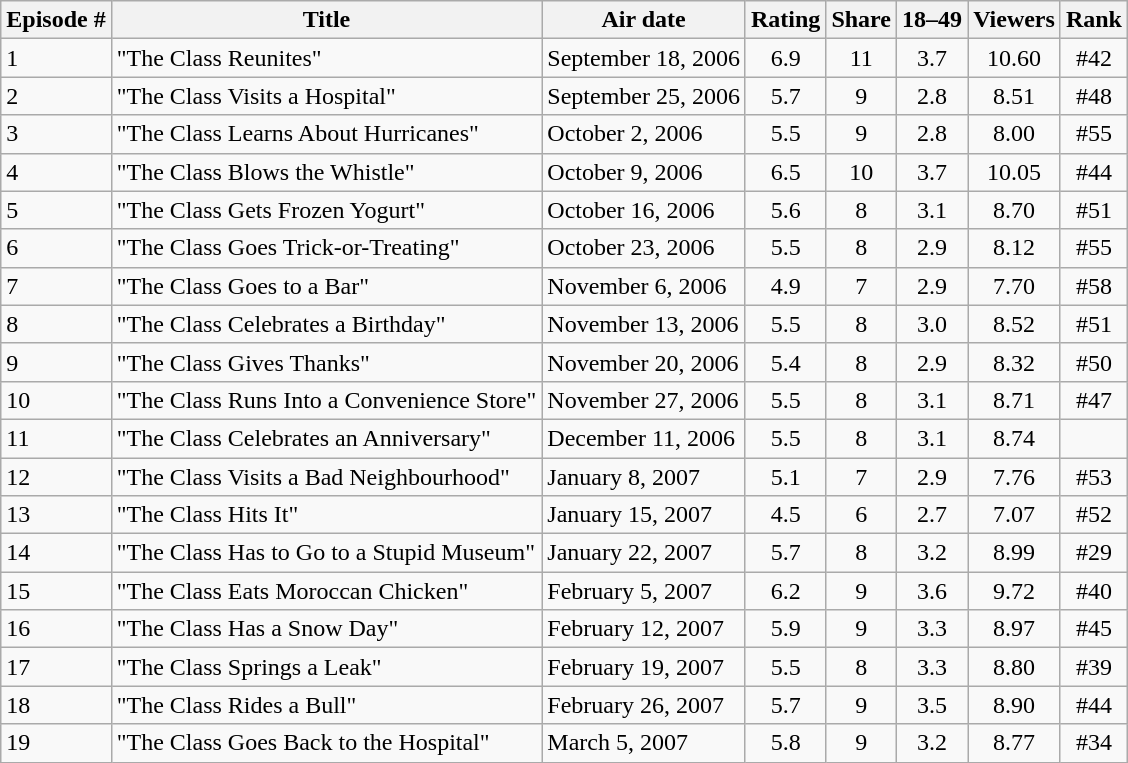<table class="wikitable">
<tr>
<th>Episode #</th>
<th>Title</th>
<th>Air date</th>
<th>Rating</th>
<th>Share</th>
<th>18–49</th>
<th>Viewers</th>
<th>Rank</th>
</tr>
<tr>
<td>1</td>
<td>"The Class Reunites"</td>
<td>September 18, 2006</td>
<td style="text-align:center">6.9</td>
<td style="text-align:center">11</td>
<td style="text-align:center">3.7</td>
<td style="text-align:center">10.60</td>
<td style="text-align:center">#42</td>
</tr>
<tr>
<td>2</td>
<td>"The Class Visits a Hospital"</td>
<td>September 25, 2006</td>
<td style="text-align:center">5.7</td>
<td style="text-align:center">9</td>
<td style="text-align:center">2.8</td>
<td style="text-align:center">8.51</td>
<td style="text-align:center">#48</td>
</tr>
<tr>
<td>3</td>
<td>"The Class Learns About Hurricanes"</td>
<td>October 2, 2006</td>
<td style="text-align:center">5.5</td>
<td style="text-align:center">9</td>
<td style="text-align:center">2.8</td>
<td style="text-align:center">8.00</td>
<td style="text-align:center">#55</td>
</tr>
<tr>
<td>4</td>
<td>"The Class Blows the Whistle"</td>
<td>October 9, 2006</td>
<td style="text-align:center">6.5</td>
<td style="text-align:center">10</td>
<td style="text-align:center">3.7</td>
<td style="text-align:center">10.05</td>
<td style="text-align:center">#44</td>
</tr>
<tr>
<td>5</td>
<td>"The Class Gets Frozen Yogurt"</td>
<td>October 16, 2006</td>
<td style="text-align:center">5.6</td>
<td style="text-align:center">8</td>
<td style="text-align:center">3.1</td>
<td style="text-align:center">8.70</td>
<td style="text-align:center">#51</td>
</tr>
<tr>
<td>6</td>
<td>"The Class Goes Trick-or-Treating"</td>
<td>October 23, 2006</td>
<td style="text-align:center">5.5</td>
<td style="text-align:center">8</td>
<td style="text-align:center">2.9</td>
<td style="text-align:center">8.12</td>
<td style="text-align:center">#55</td>
</tr>
<tr>
<td>7</td>
<td>"The Class Goes to a Bar"</td>
<td>November 6, 2006</td>
<td style="text-align:center">4.9</td>
<td style="text-align:center">7</td>
<td style="text-align:center">2.9</td>
<td style="text-align:center">7.70</td>
<td style="text-align:center">#58</td>
</tr>
<tr>
<td>8</td>
<td>"The Class Celebrates a Birthday"</td>
<td>November 13, 2006</td>
<td style="text-align:center">5.5</td>
<td style="text-align:center">8</td>
<td style="text-align:center">3.0</td>
<td style="text-align:center">8.52</td>
<td style="text-align:center">#51</td>
</tr>
<tr>
<td>9</td>
<td>"The Class Gives Thanks"</td>
<td>November 20, 2006</td>
<td style="text-align:center">5.4</td>
<td style="text-align:center">8</td>
<td style="text-align:center">2.9</td>
<td style="text-align:center">8.32</td>
<td style="text-align:center">#50</td>
</tr>
<tr>
<td>10</td>
<td>"The Class Runs Into a Convenience Store"</td>
<td>November 27, 2006</td>
<td style="text-align:center">5.5</td>
<td style="text-align:center">8</td>
<td style="text-align:center">3.1</td>
<td style="text-align:center">8.71</td>
<td style="text-align:center">#47</td>
</tr>
<tr>
<td>11</td>
<td>"The Class Celebrates an Anniversary"</td>
<td>December 11, 2006</td>
<td style="text-align:center">5.5</td>
<td style="text-align:center">8</td>
<td style="text-align:center">3.1</td>
<td style="text-align:center">8.74</td>
<td style="text-align:center"></td>
</tr>
<tr>
<td>12</td>
<td>"The Class Visits a Bad Neighbourhood"</td>
<td>January 8, 2007</td>
<td style="text-align:center">5.1</td>
<td style="text-align:center">7</td>
<td style="text-align:center">2.9</td>
<td style="text-align:center">7.76</td>
<td style="text-align:center">#53</td>
</tr>
<tr>
<td>13</td>
<td>"The Class Hits It"</td>
<td>January 15, 2007</td>
<td style="text-align:center">4.5</td>
<td style="text-align:center">6</td>
<td style="text-align:center">2.7</td>
<td style="text-align:center">7.07</td>
<td style="text-align:center">#52</td>
</tr>
<tr>
<td>14</td>
<td>"The Class Has to Go to a Stupid Museum"</td>
<td>January 22, 2007</td>
<td style="text-align:center">5.7</td>
<td style="text-align:center">8</td>
<td style="text-align:center">3.2</td>
<td style="text-align:center">8.99</td>
<td style="text-align:center">#29</td>
</tr>
<tr>
<td>15</td>
<td>"The Class Eats Moroccan Chicken"</td>
<td>February 5, 2007</td>
<td style="text-align:center">6.2</td>
<td style="text-align:center">9</td>
<td style="text-align:center">3.6</td>
<td style="text-align:center">9.72</td>
<td style="text-align:center">#40</td>
</tr>
<tr>
<td>16</td>
<td>"The Class Has a Snow Day"</td>
<td>February 12, 2007</td>
<td style="text-align:center">5.9</td>
<td style="text-align:center">9</td>
<td style="text-align:center">3.3</td>
<td style="text-align:center">8.97</td>
<td style="text-align:center">#45</td>
</tr>
<tr>
<td>17</td>
<td>"The Class Springs a Leak"</td>
<td>February 19, 2007</td>
<td style="text-align:center">5.5</td>
<td style="text-align:center">8</td>
<td style="text-align:center">3.3</td>
<td style="text-align:center">8.80</td>
<td style="text-align:center">#39</td>
</tr>
<tr>
<td>18</td>
<td>"The Class Rides a Bull"</td>
<td>February 26, 2007</td>
<td style="text-align:center">5.7</td>
<td style="text-align:center">9</td>
<td style="text-align:center">3.5</td>
<td style="text-align:center">8.90</td>
<td style="text-align:center">#44</td>
</tr>
<tr>
<td>19</td>
<td>"The Class Goes Back to the Hospital"</td>
<td>March 5, 2007</td>
<td style="text-align:center">5.8</td>
<td style="text-align:center">9</td>
<td style="text-align:center">3.2</td>
<td style="text-align:center">8.77</td>
<td style="text-align:center">#34</td>
</tr>
</table>
